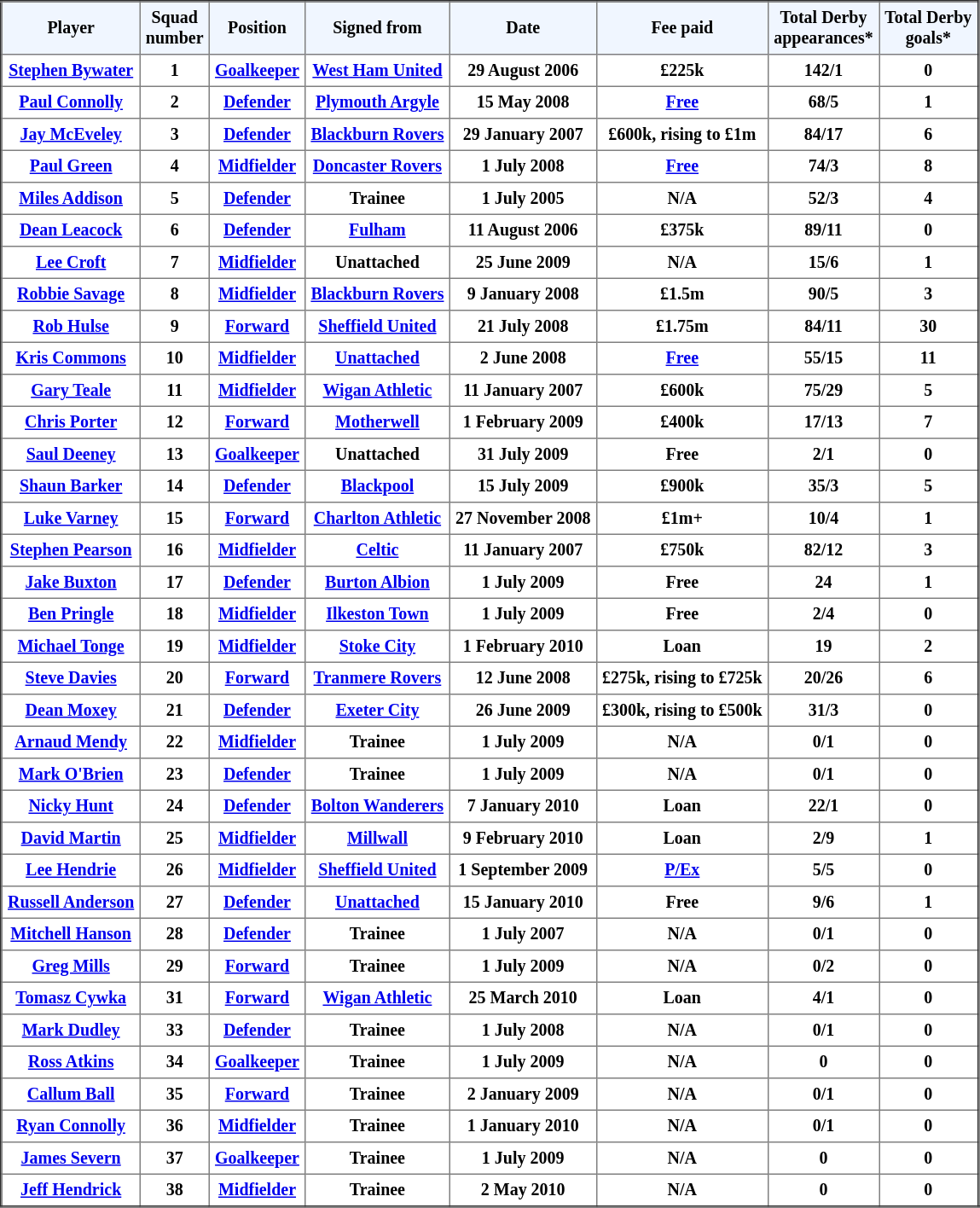<table border="2" cellpadding="4" style="border-collapse:collapse; text-align:center; font-size:smaller;">
<tr style="background:#f0f6ff;">
<th><strong>Player</strong></th>
<th><strong>Squad<br> number</strong></th>
<th><strong>Position</strong></th>
<th><strong>Signed from</strong></th>
<th><strong>Date</strong></th>
<th><strong>Fee paid</strong></th>
<th><strong>Total Derby<br>appearances</strong>*</th>
<th><strong>Total Derby <br> goals</strong>*</th>
</tr>
<tr bgcolor="">
<th><a href='#'>Stephen Bywater</a></th>
<th>1</th>
<th><a href='#'>Goalkeeper</a></th>
<th><a href='#'>West Ham United</a></th>
<th>29 August 2006</th>
<th>£225k</th>
<th>142/1</th>
<th>0</th>
</tr>
<tr bgcolor="">
<th><a href='#'>Paul Connolly</a></th>
<th>2</th>
<th><a href='#'>Defender</a></th>
<th><a href='#'>Plymouth Argyle</a></th>
<th>15 May 2008</th>
<th><a href='#'>Free</a></th>
<th>68/5</th>
<th>1</th>
</tr>
<tr bgcolor="">
<th><a href='#'>Jay McEveley</a></th>
<th>3</th>
<th><a href='#'>Defender</a></th>
<th><a href='#'>Blackburn Rovers</a></th>
<th>29 January 2007</th>
<th>£600k, rising to £1m</th>
<th>84/17</th>
<th>6</th>
</tr>
<tr bgcolor="">
<th><a href='#'>Paul Green</a></th>
<th>4</th>
<th><a href='#'>Midfielder</a></th>
<th><a href='#'>Doncaster Rovers</a></th>
<th>1 July 2008</th>
<th><a href='#'>Free</a></th>
<th>74/3</th>
<th>8</th>
</tr>
<tr bgcolor="">
<th><a href='#'>Miles Addison</a></th>
<th>5</th>
<th><a href='#'>Defender</a></th>
<th>Trainee</th>
<th>1 July 2005</th>
<th>N/A</th>
<th>52/3</th>
<th>4</th>
</tr>
<tr bgcolor="">
<th><a href='#'>Dean Leacock</a></th>
<th>6</th>
<th><a href='#'>Defender</a></th>
<th><a href='#'>Fulham</a></th>
<th>11 August 2006</th>
<th>£375k</th>
<th>89/11</th>
<th>0</th>
</tr>
<tr bgcolor="">
<th><a href='#'>Lee Croft</a></th>
<th>7</th>
<th><a href='#'>Midfielder</a></th>
<th>Unattached</th>
<th>25 June 2009</th>
<th>N/A</th>
<th>15/6</th>
<th>1</th>
</tr>
<tr bgcolor="">
<th><a href='#'>Robbie Savage</a></th>
<th>8</th>
<th><a href='#'>Midfielder</a></th>
<th><a href='#'>Blackburn Rovers</a></th>
<th>9 January 2008</th>
<th>£1.5m</th>
<th>90/5</th>
<th>3</th>
</tr>
<tr bgcolor="">
<th><a href='#'>Rob Hulse</a></th>
<th>9</th>
<th><a href='#'>Forward</a></th>
<th><a href='#'>Sheffield United</a></th>
<th>21 July 2008</th>
<th>£1.75m</th>
<th>84/11</th>
<th>30</th>
</tr>
<tr bgcolor="">
<th><a href='#'>Kris Commons</a></th>
<th>10</th>
<th><a href='#'>Midfielder</a></th>
<th><a href='#'>Unattached</a></th>
<th>2 June 2008</th>
<th><a href='#'>Free</a></th>
<th>55/15</th>
<th>11</th>
</tr>
<tr bgcolor="">
<th><a href='#'>Gary Teale</a></th>
<th>11</th>
<th><a href='#'>Midfielder</a></th>
<th><a href='#'>Wigan Athletic</a></th>
<th>11 January 2007</th>
<th>£600k</th>
<th>75/29</th>
<th>5</th>
</tr>
<tr bgcolor="">
<th><a href='#'>Chris Porter</a></th>
<th>12</th>
<th><a href='#'>Forward</a></th>
<th><a href='#'>Motherwell</a></th>
<th>1 February 2009</th>
<th>£400k</th>
<th>17/13</th>
<th>7</th>
</tr>
<tr bgcolor="">
<th><a href='#'>Saul Deeney</a></th>
<th>13</th>
<th><a href='#'>Goalkeeper</a></th>
<th>Unattached</th>
<th>31 July 2009</th>
<th>Free</th>
<th>2/1</th>
<th>0</th>
</tr>
<tr bgcolor="">
<th><a href='#'>Shaun Barker</a></th>
<th>14</th>
<th><a href='#'>Defender</a></th>
<th><a href='#'>Blackpool</a></th>
<th>15 July 2009</th>
<th>£900k</th>
<th>35/3</th>
<th>5</th>
</tr>
<tr bgcolor="">
<th><a href='#'>Luke Varney</a></th>
<th>15</th>
<th><a href='#'>Forward</a></th>
<th><a href='#'>Charlton Athletic</a></th>
<th>27 November 2008</th>
<th>£1m+</th>
<th>10/4</th>
<th>1</th>
</tr>
<tr bgcolor="">
<th><a href='#'>Stephen Pearson</a></th>
<th>16</th>
<th><a href='#'>Midfielder</a></th>
<th><a href='#'>Celtic</a></th>
<th>11 January 2007</th>
<th>£750k</th>
<th>82/12</th>
<th>3</th>
</tr>
<tr bgcolor="">
<th><a href='#'>Jake Buxton</a></th>
<th>17</th>
<th><a href='#'>Defender</a></th>
<th><a href='#'>Burton Albion</a></th>
<th>1 July 2009</th>
<th>Free</th>
<th>24</th>
<th>1</th>
</tr>
<tr bgcolor="">
<th><a href='#'>Ben Pringle</a></th>
<th>18</th>
<th><a href='#'>Midfielder</a></th>
<th><a href='#'>Ilkeston Town</a></th>
<th>1 July 2009</th>
<th>Free</th>
<th>2/4</th>
<th>0</th>
</tr>
<tr bgcolor="">
<th><a href='#'>Michael Tonge</a></th>
<th>19</th>
<th><a href='#'>Midfielder</a></th>
<th><a href='#'>Stoke City</a></th>
<th>1 February 2010</th>
<th>Loan</th>
<th>19</th>
<th>2</th>
</tr>
<tr bgcolor="">
<th><a href='#'>Steve Davies</a></th>
<th>20</th>
<th><a href='#'>Forward</a></th>
<th><a href='#'>Tranmere Rovers</a></th>
<th>12 June 2008</th>
<th>£275k, rising to £725k</th>
<th>20/26</th>
<th>6</th>
</tr>
<tr bgcolor="">
<th><a href='#'>Dean Moxey</a></th>
<th>21</th>
<th><a href='#'>Defender</a></th>
<th><a href='#'>Exeter City</a></th>
<th>26 June 2009</th>
<th>£300k, rising to £500k</th>
<th>31/3</th>
<th>0</th>
</tr>
<tr bgcolor="">
<th><a href='#'>Arnaud Mendy</a></th>
<th>22</th>
<th><a href='#'>Midfielder</a></th>
<th>Trainee</th>
<th>1 July 2009</th>
<th>N/A</th>
<th>0/1</th>
<th>0</th>
</tr>
<tr bgcolor="">
<th><a href='#'>Mark O'Brien</a></th>
<th>23</th>
<th><a href='#'>Defender</a></th>
<th>Trainee</th>
<th>1 July 2009</th>
<th>N/A</th>
<th>0/1</th>
<th>0</th>
</tr>
<tr bgcolor="">
<th><a href='#'>Nicky Hunt</a></th>
<th>24</th>
<th><a href='#'>Defender</a></th>
<th><a href='#'>Bolton Wanderers</a></th>
<th>7 January 2010</th>
<th>Loan</th>
<th>22/1</th>
<th>0</th>
</tr>
<tr bgcolor="">
<th><a href='#'>David Martin</a></th>
<th>25</th>
<th><a href='#'>Midfielder</a></th>
<th><a href='#'>Millwall</a></th>
<th>9 February 2010</th>
<th>Loan</th>
<th>2/9</th>
<th>1</th>
</tr>
<tr bgcolor="">
<th><a href='#'>Lee Hendrie</a></th>
<th>26</th>
<th><a href='#'>Midfielder</a></th>
<th><a href='#'>Sheffield United</a></th>
<th>1 September 2009</th>
<th><a href='#'>P/Ex</a></th>
<th>5/5</th>
<th>0</th>
</tr>
<tr bgcolor="">
<th><a href='#'>Russell Anderson</a></th>
<th>27</th>
<th><a href='#'>Defender</a></th>
<th><a href='#'>Unattached</a></th>
<th>15 January 2010</th>
<th>Free</th>
<th>9/6</th>
<th>1</th>
</tr>
<tr bgcolor="">
<th><a href='#'>Mitchell Hanson</a></th>
<th>28</th>
<th><a href='#'>Defender</a></th>
<th>Trainee</th>
<th>1 July 2007</th>
<th>N/A</th>
<th>0/1</th>
<th>0</th>
</tr>
<tr bgcolor="">
<th><a href='#'>Greg Mills</a></th>
<th>29</th>
<th><a href='#'>Forward</a></th>
<th>Trainee</th>
<th>1 July 2009</th>
<th>N/A</th>
<th>0/2</th>
<th>0</th>
</tr>
<tr bgcolor="">
<th><a href='#'>Tomasz Cywka</a></th>
<th>31</th>
<th><a href='#'>Forward</a></th>
<th><a href='#'>Wigan Athletic</a></th>
<th>25 March 2010</th>
<th>Loan</th>
<th>4/1</th>
<th>0</th>
</tr>
<tr bgcolor="">
<th><a href='#'>Mark Dudley</a></th>
<th>33</th>
<th><a href='#'>Defender</a></th>
<th>Trainee</th>
<th>1 July 2008</th>
<th>N/A</th>
<th>0/1</th>
<th>0</th>
</tr>
<tr bgcolor="">
<th><a href='#'>Ross Atkins</a></th>
<th>34</th>
<th><a href='#'>Goalkeeper</a></th>
<th>Trainee</th>
<th>1 July 2009</th>
<th>N/A</th>
<th>0</th>
<th>0</th>
</tr>
<tr bgcolor="">
<th><a href='#'>Callum Ball</a></th>
<th>35</th>
<th><a href='#'>Forward</a></th>
<th>Trainee</th>
<th>2 January 2009</th>
<th>N/A</th>
<th>0/1</th>
<th>0</th>
</tr>
<tr bgcolor="">
<th><a href='#'>Ryan Connolly</a></th>
<th>36</th>
<th><a href='#'>Midfielder</a></th>
<th>Trainee</th>
<th>1 January 2010</th>
<th>N/A</th>
<th>0/1</th>
<th>0</th>
</tr>
<tr bgcolor="">
<th><a href='#'>James Severn</a></th>
<th>37</th>
<th><a href='#'>Goalkeeper</a></th>
<th>Trainee</th>
<th>1 July 2009</th>
<th>N/A</th>
<th>0</th>
<th>0</th>
</tr>
<tr bgcolor="">
<th><a href='#'>Jeff Hendrick</a></th>
<th>38</th>
<th><a href='#'>Midfielder</a></th>
<th>Trainee</th>
<th>2 May 2010</th>
<th>N/A</th>
<th>0</th>
<th>0</th>
</tr>
</table>
